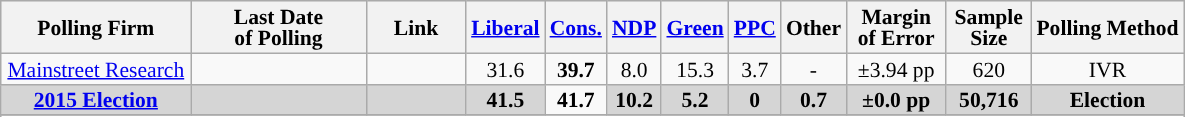<table class="wikitable sortable" style="text-align:center;font-size:90%;line-height:14px;">
<tr style="background:#e9e9e9;">
<th style="width:120px">Polling Firm</th>
<th style="width:110px">Last Date<br>of Polling</th>
<th style="width:60px" class="unsortable">Link</th>
<th style="background-color:"><strong><a href='#'>Liberal</a></strong></th>
<th style="background-color:"><strong><a href='#'>Cons.</a></strong></th>
<th style="background-color:"><strong><a href='#'>NDP</a></strong></th>
<th style="background-color:"><strong><a href='#'>Green</a></strong></th>
<th style="background-color:"><strong><a href='#'>PPC</a></strong></th>
<th style="background-color:"><strong>Other</strong></th>
<th style="width:60px;" class="unsortable">Margin<br>of Error</th>
<th style="width:50px;" class="unsortable">Sample<br>Size</th>
<th class="unsortable">Polling Method</th>
</tr>
<tr>
<td><a href='#'>Mainstreet Research</a></td>
<td></td>
<td></td>
<td>31.6</td>
<td><strong>39.7</strong></td>
<td>8.0</td>
<td>15.3</td>
<td>3.7</td>
<td>-</td>
<td>±3.94 pp</td>
<td>620</td>
<td>IVR</td>
</tr>
<tr>
<td style="background:#D5D5D5"><strong><a href='#'>2015 Election</a></strong></td>
<td style="background:#D5D5D5"><strong></strong></td>
<td style="background:#D5D5D5"></td>
<td style="background:#D5D5D5"><strong>41.5</strong></td>
<td><strong>41.7</strong></td>
<td style="background:#D5D5D5"><strong>10.2</strong></td>
<td style="background:#D5D5D5"><strong>5.2</strong></td>
<td style="background:#D5D5D5"><strong>0</strong></td>
<td style="background:#D5D5D5"><strong>0.7</strong></td>
<td style="background:#D5D5D5"><strong>±0.0 pp</strong></td>
<td style="background:#D5D5D5"><strong>50,716</strong></td>
<td style="background:#D5D5D5"><strong>Election</strong></td>
</tr>
<tr>
</tr>
<tr>
</tr>
</table>
